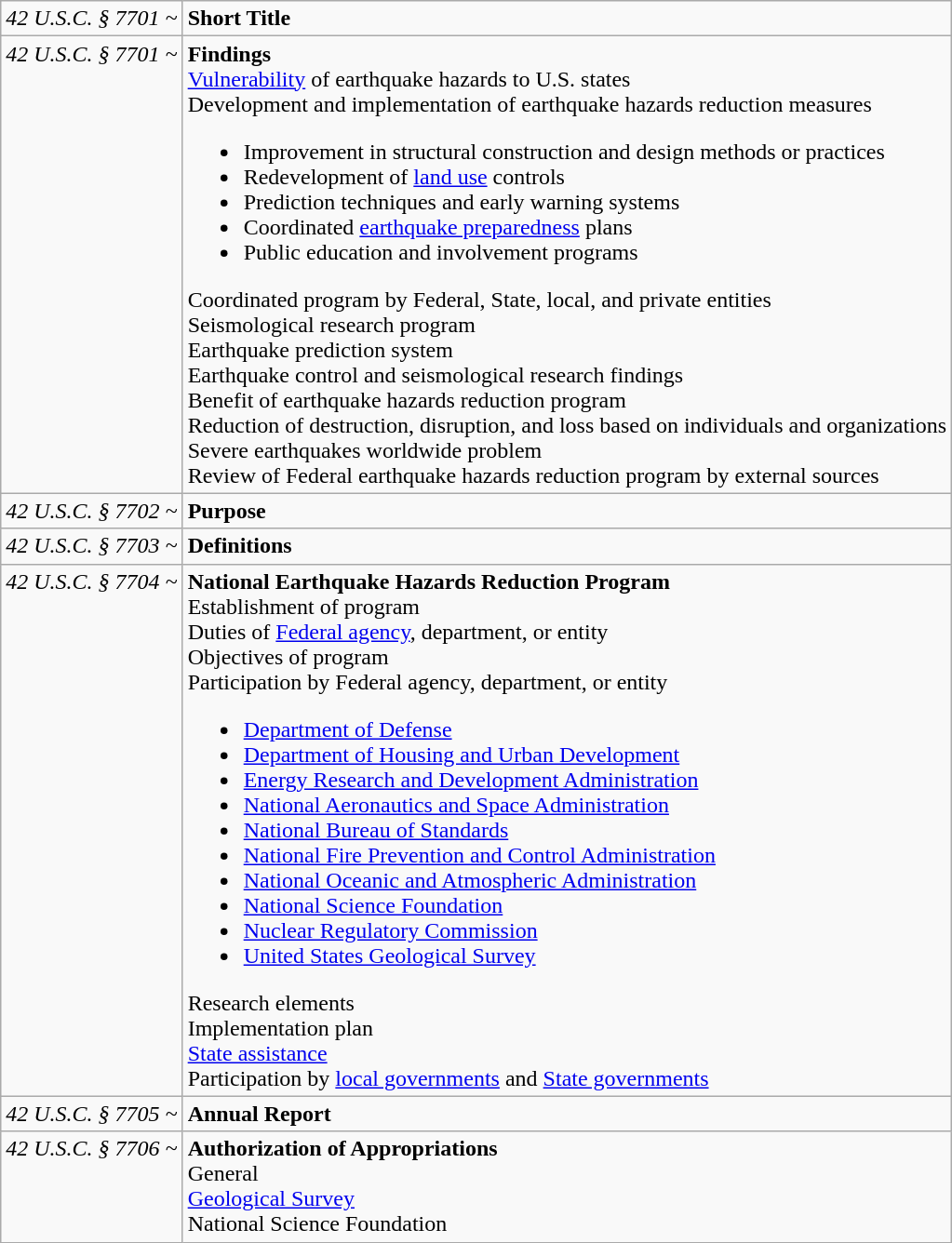<table class="wikitable">
<tr>
<td><em>42 U.S.C. § 7701 ~</em></td>
<td><strong>Short Title</strong></td>
</tr>
<tr>
<td valign="top"><em>42 U.S.C. § 7701 ~</em></td>
<td><strong>Findings</strong><br><a href='#'>Vulnerability</a> of earthquake hazards to U.S. states<br>Development and implementation of earthquake hazards reduction measures<br><ul><li>Improvement in structural construction and design methods or practices</li><li>Redevelopment of <a href='#'>land use</a> controls</li><li>Prediction techniques and early warning systems</li><li>Coordinated <a href='#'>earthquake preparedness</a> plans</li><li>Public education and involvement programs</li></ul>Coordinated program by Federal, State, local, and private entities<br>Seismological research program<br>Earthquake prediction system<br>Earthquake control and seismological research findings<br>Benefit of earthquake hazards reduction program<br>Reduction of destruction, disruption, and loss based on individuals and organizations<br>Severe earthquakes worldwide problem<br>Review of Federal earthquake hazards reduction program by external sources</td>
</tr>
<tr>
<td><em>42 U.S.C. § 7702 ~</em></td>
<td><strong>Purpose</strong></td>
</tr>
<tr>
<td><em>42 U.S.C. § 7703 ~</em></td>
<td><strong>Definitions</strong></td>
</tr>
<tr>
<td valign="top"><em>42 U.S.C. § 7704 ~</em></td>
<td><strong>National Earthquake Hazards Reduction Program</strong><br>Establishment of program<br>Duties of <a href='#'>Federal agency</a>, department, or entity<br>Objectives of program<br>Participation by Federal agency, department, or entity<br><ul><li><a href='#'>Department of Defense</a></li><li><a href='#'>Department of Housing and Urban Development</a></li><li><a href='#'>Energy Research and Development Administration</a></li><li><a href='#'>National Aeronautics and Space Administration</a></li><li><a href='#'>National Bureau of Standards</a></li><li><a href='#'>National Fire Prevention and Control Administration</a></li><li><a href='#'>National Oceanic and Atmospheric Administration</a></li><li><a href='#'>National Science Foundation</a></li><li><a href='#'>Nuclear Regulatory Commission</a></li><li><a href='#'>United States Geological Survey</a></li></ul>Research elements<br>Implementation plan<br><a href='#'>State assistance</a><br>Participation by <a href='#'>local governments</a> and <a href='#'>State governments</a></td>
</tr>
<tr>
<td><em>42 U.S.C. § 7705 ~</em></td>
<td><strong>Annual Report</strong></td>
</tr>
<tr>
<td valign="top"><em>42 U.S.C. § 7706 ~</em></td>
<td><strong>Authorization of Appropriations</strong><br>General<br><a href='#'>Geological Survey</a><br>National Science Foundation</td>
</tr>
</table>
